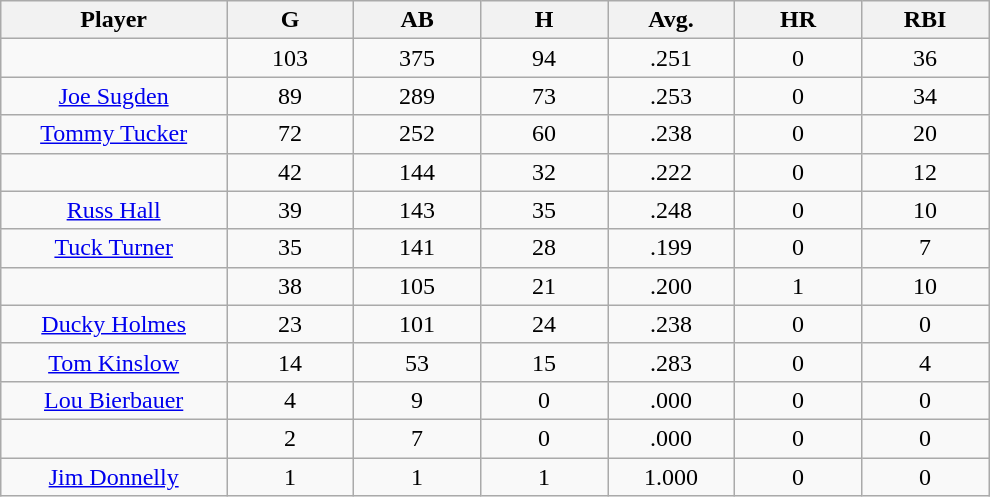<table class="wikitable sortable">
<tr>
<th bgcolor="#DDDDFF" width="16%">Player</th>
<th bgcolor="#DDDDFF" width="9%">G</th>
<th bgcolor="#DDDDFF" width="9%">AB</th>
<th bgcolor="#DDDDFF" width="9%">H</th>
<th bgcolor="#DDDDFF" width="9%">Avg.</th>
<th bgcolor="#DDDDFF" width="9%">HR</th>
<th bgcolor="#DDDDFF" width="9%">RBI</th>
</tr>
<tr align="center">
<td></td>
<td>103</td>
<td>375</td>
<td>94</td>
<td>.251</td>
<td>0</td>
<td>36</td>
</tr>
<tr align="center">
<td><a href='#'>Joe Sugden</a></td>
<td>89</td>
<td>289</td>
<td>73</td>
<td>.253</td>
<td>0</td>
<td>34</td>
</tr>
<tr align=center>
<td><a href='#'>Tommy Tucker</a></td>
<td>72</td>
<td>252</td>
<td>60</td>
<td>.238</td>
<td>0</td>
<td>20</td>
</tr>
<tr align=center>
<td></td>
<td>42</td>
<td>144</td>
<td>32</td>
<td>.222</td>
<td>0</td>
<td>12</td>
</tr>
<tr align="center">
<td><a href='#'>Russ Hall</a></td>
<td>39</td>
<td>143</td>
<td>35</td>
<td>.248</td>
<td>0</td>
<td>10</td>
</tr>
<tr align=center>
<td><a href='#'>Tuck Turner</a></td>
<td>35</td>
<td>141</td>
<td>28</td>
<td>.199</td>
<td>0</td>
<td>7</td>
</tr>
<tr align=center>
<td></td>
<td>38</td>
<td>105</td>
<td>21</td>
<td>.200</td>
<td>1</td>
<td>10</td>
</tr>
<tr align="center">
<td><a href='#'>Ducky Holmes</a></td>
<td>23</td>
<td>101</td>
<td>24</td>
<td>.238</td>
<td>0</td>
<td>0</td>
</tr>
<tr align=center>
<td><a href='#'>Tom Kinslow</a></td>
<td>14</td>
<td>53</td>
<td>15</td>
<td>.283</td>
<td>0</td>
<td>4</td>
</tr>
<tr align=center>
<td><a href='#'>Lou Bierbauer</a></td>
<td>4</td>
<td>9</td>
<td>0</td>
<td>.000</td>
<td>0</td>
<td>0</td>
</tr>
<tr align=center>
<td></td>
<td>2</td>
<td>7</td>
<td>0</td>
<td>.000</td>
<td>0</td>
<td>0</td>
</tr>
<tr align="center">
<td><a href='#'>Jim Donnelly</a></td>
<td>1</td>
<td>1</td>
<td>1</td>
<td>1.000</td>
<td>0</td>
<td>0</td>
</tr>
</table>
